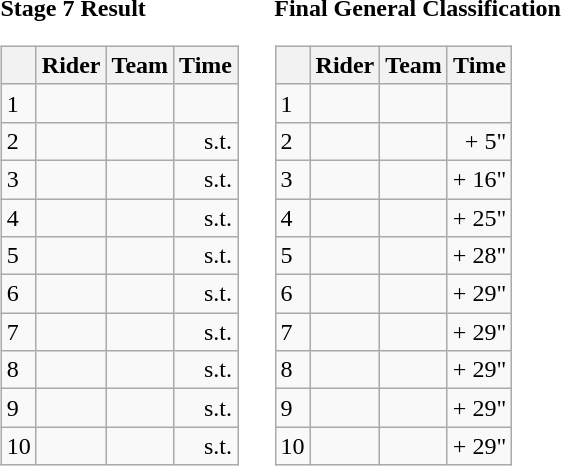<table>
<tr>
<td><strong>Stage 7 Result</strong><br><table class="wikitable">
<tr>
<th></th>
<th>Rider</th>
<th>Team</th>
<th>Time</th>
</tr>
<tr>
<td>1</td>
<td></td>
<td></td>
<td align="right"></td>
</tr>
<tr>
<td>2</td>
<td></td>
<td></td>
<td align="right">s.t.</td>
</tr>
<tr>
<td>3</td>
<td></td>
<td></td>
<td align="right">s.t.</td>
</tr>
<tr>
<td>4</td>
<td></td>
<td></td>
<td align="right">s.t.</td>
</tr>
<tr>
<td>5</td>
<td></td>
<td></td>
<td align="right">s.t.</td>
</tr>
<tr>
<td>6</td>
<td></td>
<td></td>
<td align="right">s.t.</td>
</tr>
<tr>
<td>7</td>
<td></td>
<td></td>
<td align="right">s.t.</td>
</tr>
<tr>
<td>8</td>
<td></td>
<td></td>
<td align="right">s.t.</td>
</tr>
<tr>
<td>9</td>
<td></td>
<td></td>
<td align="right">s.t.</td>
</tr>
<tr>
<td>10</td>
<td></td>
<td></td>
<td align="right">s.t.</td>
</tr>
</table>
</td>
<td></td>
<td><strong>Final General Classification</strong><br><table class="wikitable">
<tr>
<th></th>
<th>Rider</th>
<th>Team</th>
<th>Time</th>
</tr>
<tr>
<td>1</td>
<td> </td>
<td></td>
<td align="right"></td>
</tr>
<tr>
<td>2</td>
<td></td>
<td></td>
<td align="right">+ 5"</td>
</tr>
<tr>
<td>3</td>
<td></td>
<td></td>
<td align="right">+ 16"</td>
</tr>
<tr>
<td>4</td>
<td></td>
<td></td>
<td align="right">+ 25"</td>
</tr>
<tr>
<td>5</td>
<td></td>
<td></td>
<td align="right">+ 28"</td>
</tr>
<tr>
<td>6</td>
<td></td>
<td></td>
<td align="right">+ 29"</td>
</tr>
<tr>
<td>7</td>
<td></td>
<td></td>
<td align="right">+ 29"</td>
</tr>
<tr>
<td>8</td>
<td></td>
<td></td>
<td align="right">+ 29"</td>
</tr>
<tr>
<td>9</td>
<td></td>
<td></td>
<td align="right">+ 29"</td>
</tr>
<tr>
<td>10</td>
<td></td>
<td></td>
<td align="right">+ 29"</td>
</tr>
</table>
</td>
</tr>
</table>
